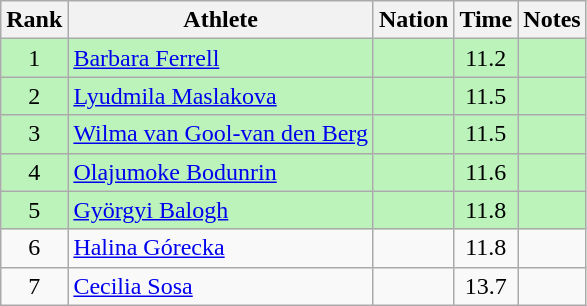<table class="wikitable sortable" style="text-align:center">
<tr>
<th>Rank</th>
<th>Athlete</th>
<th>Nation</th>
<th>Time</th>
<th>Notes</th>
</tr>
<tr bgcolor=bbf3bb>
<td>1</td>
<td align=left><a href='#'>Barbara Ferrell</a></td>
<td align=left></td>
<td>11.2</td>
<td></td>
</tr>
<tr bgcolor=bbf3bb>
<td>2</td>
<td align=left><a href='#'>Lyudmila Maslakova</a></td>
<td align=left></td>
<td>11.5</td>
<td></td>
</tr>
<tr bgcolor=bbf3bb>
<td>3</td>
<td align=left><a href='#'>Wilma van Gool-van den Berg</a></td>
<td align=left></td>
<td>11.5</td>
<td></td>
</tr>
<tr bgcolor=bbf3bb>
<td>4</td>
<td align=left><a href='#'>Olajumoke Bodunrin</a></td>
<td align=left></td>
<td>11.6</td>
<td></td>
</tr>
<tr bgcolor=bbf3bb>
<td>5</td>
<td align=left><a href='#'>Györgyi Balogh</a></td>
<td align=left></td>
<td>11.8</td>
<td></td>
</tr>
<tr>
<td>6</td>
<td align=left><a href='#'>Halina Górecka</a></td>
<td align=left></td>
<td>11.8</td>
<td></td>
</tr>
<tr>
<td>7</td>
<td align=left><a href='#'>Cecilia Sosa</a></td>
<td align=left></td>
<td>13.7</td>
<td></td>
</tr>
</table>
